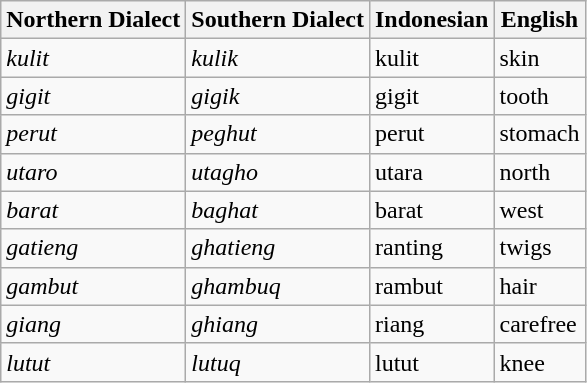<table class="wikitable">
<tr>
<th>Northern Dialect</th>
<th>Southern Dialect</th>
<th>Indonesian</th>
<th>English</th>
</tr>
<tr>
<td><em>kulit</em></td>
<td><em>kulik</em></td>
<td>kulit</td>
<td>skin</td>
</tr>
<tr>
<td><em>gigit</em></td>
<td><em>gigik</em></td>
<td>gigit</td>
<td>tooth</td>
</tr>
<tr>
<td><em>perut</em></td>
<td><em>peghut</em></td>
<td>perut</td>
<td>stomach</td>
</tr>
<tr>
<td><em>utaro</em></td>
<td><em>utagho</em></td>
<td>utara</td>
<td>north</td>
</tr>
<tr>
<td><em>barat</em></td>
<td><em>baghat</em></td>
<td>barat</td>
<td>west</td>
</tr>
<tr>
<td><em>gatieng</em></td>
<td><em>ghatieng</em></td>
<td>ranting</td>
<td>twigs</td>
</tr>
<tr>
<td><em>gambut</em></td>
<td><em>ghambuq</em></td>
<td>rambut</td>
<td>hair</td>
</tr>
<tr>
<td><em>giang</em></td>
<td><em>ghiang</em></td>
<td>riang</td>
<td>carefree</td>
</tr>
<tr>
<td><em>lutut</em></td>
<td><em>lutuq</em></td>
<td>lutut</td>
<td>knee</td>
</tr>
</table>
